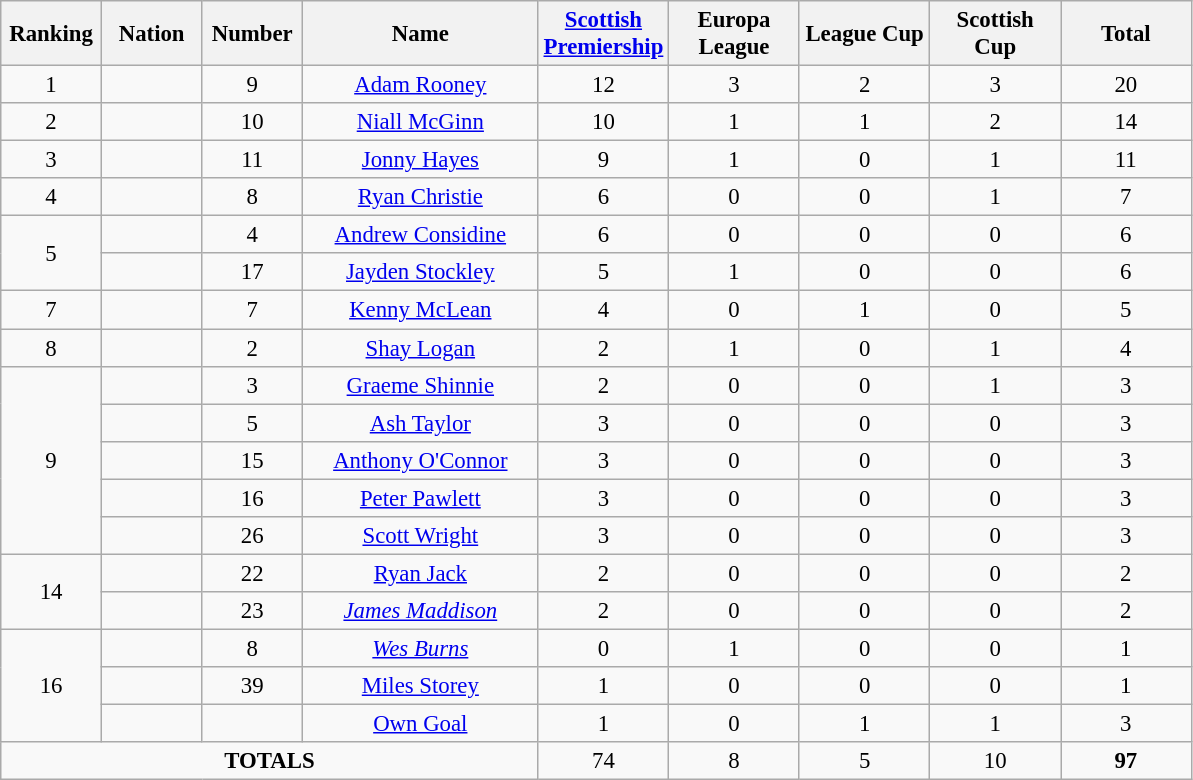<table class="wikitable" style="font-size: 95%; text-align: center;">
<tr>
<th width=60>Ranking</th>
<th width=60>Nation</th>
<th width=60>Number</th>
<th width=150>Name</th>
<th width=80><a href='#'>Scottish Premiership</a></th>
<th width=80>Europa League</th>
<th width=80>League Cup</th>
<th width=80>Scottish Cup</th>
<th width=80>Total</th>
</tr>
<tr>
<td>1</td>
<td></td>
<td>9</td>
<td><a href='#'>Adam Rooney</a></td>
<td>12</td>
<td>3</td>
<td>2</td>
<td>3</td>
<td>20</td>
</tr>
<tr>
<td>2</td>
<td></td>
<td>10</td>
<td><a href='#'>Niall McGinn</a></td>
<td>10</td>
<td>1</td>
<td>1</td>
<td>2</td>
<td>14</td>
</tr>
<tr>
<td>3</td>
<td></td>
<td>11</td>
<td><a href='#'>Jonny Hayes</a></td>
<td>9</td>
<td>1</td>
<td>0</td>
<td>1</td>
<td>11</td>
</tr>
<tr>
<td>4</td>
<td></td>
<td>8</td>
<td><a href='#'>Ryan Christie</a></td>
<td>6</td>
<td>0</td>
<td>0</td>
<td>1</td>
<td>7</td>
</tr>
<tr>
<td rowspan="2">5</td>
<td></td>
<td>4</td>
<td><a href='#'>Andrew Considine</a></td>
<td>6</td>
<td>0</td>
<td>0</td>
<td>0</td>
<td>6</td>
</tr>
<tr>
<td></td>
<td>17</td>
<td><a href='#'>Jayden Stockley</a></td>
<td>5</td>
<td>1</td>
<td>0</td>
<td>0</td>
<td>6</td>
</tr>
<tr>
<td>7</td>
<td></td>
<td>7</td>
<td><a href='#'>Kenny McLean</a></td>
<td>4</td>
<td>0</td>
<td>1</td>
<td>0</td>
<td>5</td>
</tr>
<tr>
<td>8</td>
<td></td>
<td>2</td>
<td><a href='#'>Shay Logan</a></td>
<td>2</td>
<td>1</td>
<td>0</td>
<td>1</td>
<td>4</td>
</tr>
<tr>
<td rowspan="5">9</td>
<td></td>
<td>3</td>
<td><a href='#'>Graeme Shinnie</a></td>
<td>2</td>
<td>0</td>
<td>0</td>
<td>1</td>
<td>3</td>
</tr>
<tr>
<td></td>
<td>5</td>
<td><a href='#'>Ash Taylor</a></td>
<td>3</td>
<td>0</td>
<td>0</td>
<td>0</td>
<td>3</td>
</tr>
<tr>
<td></td>
<td>15</td>
<td><a href='#'>Anthony O'Connor</a></td>
<td>3</td>
<td>0</td>
<td>0</td>
<td>0</td>
<td>3</td>
</tr>
<tr>
<td></td>
<td>16</td>
<td><a href='#'>Peter Pawlett</a></td>
<td>3</td>
<td>0</td>
<td>0</td>
<td>0</td>
<td>3</td>
</tr>
<tr>
<td></td>
<td>26</td>
<td><a href='#'>Scott Wright</a></td>
<td>3</td>
<td>0</td>
<td>0</td>
<td>0</td>
<td>3</td>
</tr>
<tr>
<td rowspan="2">14</td>
<td></td>
<td>22</td>
<td><a href='#'>Ryan Jack</a></td>
<td>2</td>
<td>0</td>
<td>0</td>
<td>0</td>
<td>2</td>
</tr>
<tr>
<td></td>
<td>23</td>
<td><em><a href='#'>James Maddison</a></em></td>
<td>2</td>
<td>0</td>
<td>0</td>
<td>0</td>
<td>2</td>
</tr>
<tr>
<td rowspan="3">16</td>
<td></td>
<td>8</td>
<td><em><a href='#'>Wes Burns</a></em></td>
<td>0</td>
<td>1</td>
<td>0</td>
<td>0</td>
<td>1</td>
</tr>
<tr>
<td></td>
<td>39</td>
<td><a href='#'>Miles Storey</a></td>
<td>1</td>
<td>0</td>
<td>0</td>
<td>0</td>
<td>1</td>
</tr>
<tr>
<td></td>
<td></td>
<td><a href='#'>Own Goal</a></td>
<td>1</td>
<td>0</td>
<td>1</td>
<td>1</td>
<td>3</td>
</tr>
<tr>
<td colspan=4><strong>TOTALS</strong></td>
<td>74</td>
<td>8</td>
<td>5</td>
<td>10</td>
<td><strong>97</strong></td>
</tr>
</table>
